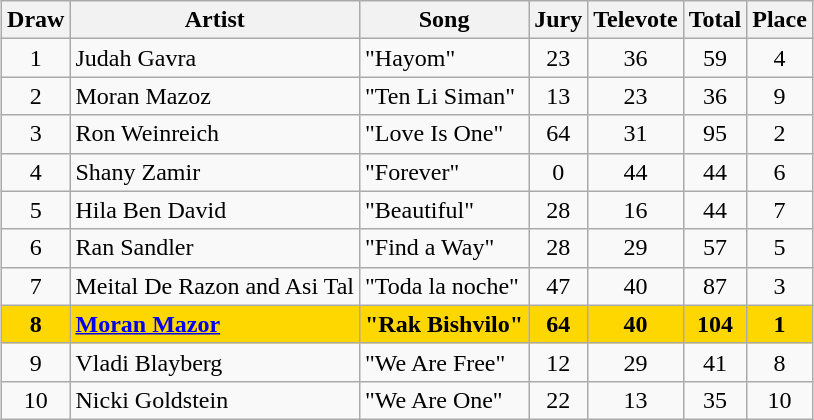<table class="sortable wikitable" style="margin: 1em auto 1em auto; text-align:center">
<tr>
<th>Draw</th>
<th>Artist</th>
<th>Song</th>
<th>Jury</th>
<th>Televote</th>
<th>Total</th>
<th>Place</th>
</tr>
<tr>
<td>1</td>
<td align="left">Judah Gavra</td>
<td align="left">"Hayom"</td>
<td>23</td>
<td>36</td>
<td>59</td>
<td>4</td>
</tr>
<tr>
<td>2</td>
<td align="left">Moran Mazoz</td>
<td align="left">"Ten Li Siman"</td>
<td>13</td>
<td>23</td>
<td>36</td>
<td>9</td>
</tr>
<tr>
<td>3</td>
<td align="left">Ron Weinreich</td>
<td align="left">"Love Is One"</td>
<td>64</td>
<td>31</td>
<td>95</td>
<td>2</td>
</tr>
<tr>
<td>4</td>
<td align="left">Shany Zamir</td>
<td align="left">"Forever"</td>
<td>0</td>
<td>44</td>
<td>44</td>
<td>6</td>
</tr>
<tr>
<td>5</td>
<td align="left">Hila Ben David</td>
<td align="left">"Beautiful"</td>
<td>28</td>
<td>16</td>
<td>44</td>
<td>7</td>
</tr>
<tr>
<td>6</td>
<td align="left">Ran Sandler</td>
<td align="left">"Find a Way"</td>
<td>28</td>
<td>29</td>
<td>57</td>
<td>5</td>
</tr>
<tr>
<td>7</td>
<td align="left">Meital De Razon and Asi Tal</td>
<td align="left">"Toda la noche"</td>
<td>47</td>
<td>40</td>
<td>87</td>
<td>3</td>
</tr>
<tr style="font-weight:bold;background:gold;">
<td>8</td>
<td align="left"><a href='#'>Moran Mazor</a></td>
<td align="left">"Rak Bishvilo"</td>
<td>64</td>
<td>40</td>
<td>104</td>
<td>1</td>
</tr>
<tr>
<td>9</td>
<td align="left">Vladi Blayberg</td>
<td align="left">"We Are Free"</td>
<td>12</td>
<td>29</td>
<td>41</td>
<td>8</td>
</tr>
<tr>
<td>10</td>
<td align="left">Nicki Goldstein</td>
<td align="left">"We Are One"</td>
<td>22</td>
<td>13</td>
<td>35</td>
<td>10</td>
</tr>
</table>
